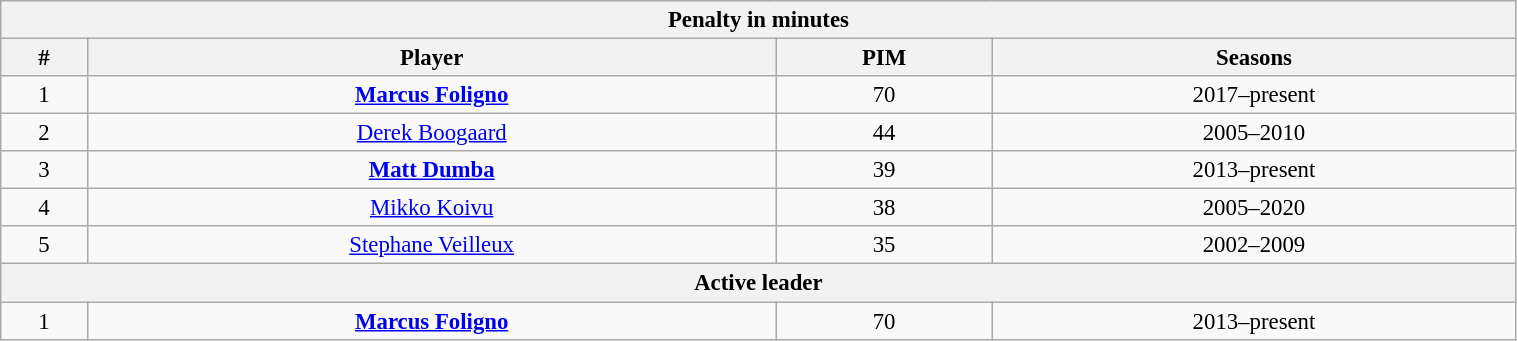<table class="wikitable" style="text-align: center; font-size: 95%" width="80%">
<tr>
<th colspan="4">Penalty in minutes</th>
</tr>
<tr>
<th>#</th>
<th>Player</th>
<th>PIM</th>
<th>Seasons</th>
</tr>
<tr>
<td>1</td>
<td><strong><a href='#'>Marcus Foligno</a></strong></td>
<td>70</td>
<td>2017–present</td>
</tr>
<tr>
<td>2</td>
<td><a href='#'>Derek Boogaard</a></td>
<td>44</td>
<td>2005–2010</td>
</tr>
<tr>
<td>3</td>
<td><strong><a href='#'>Matt Dumba</a></strong></td>
<td>39</td>
<td>2013–present</td>
</tr>
<tr>
<td>4</td>
<td><a href='#'>Mikko Koivu</a></td>
<td>38</td>
<td>2005–2020</td>
</tr>
<tr>
<td>5</td>
<td><a href='#'>Stephane Veilleux</a></td>
<td>35</td>
<td>2002–2009</td>
</tr>
<tr>
<th colspan="4">Active leader</th>
</tr>
<tr>
<td>1</td>
<td><strong><a href='#'>Marcus Foligno</a></strong></td>
<td>70</td>
<td>2013–present</td>
</tr>
</table>
